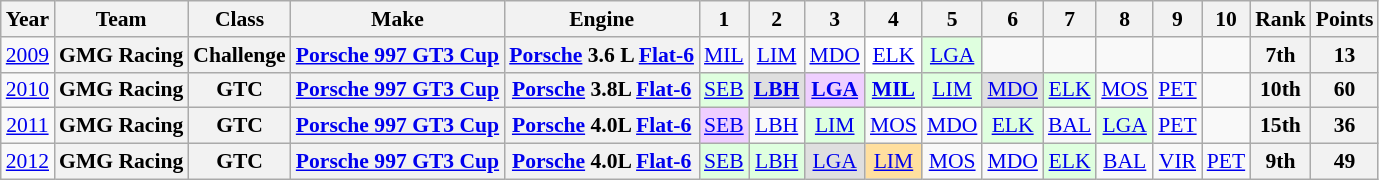<table class="wikitable" style="text-align:center; font-size:90%">
<tr>
<th>Year</th>
<th>Team</th>
<th>Class</th>
<th>Make</th>
<th>Engine</th>
<th>1</th>
<th>2</th>
<th>3</th>
<th>4</th>
<th>5</th>
<th>6</th>
<th>7</th>
<th>8</th>
<th>9</th>
<th>10</th>
<th>Rank</th>
<th>Points</th>
</tr>
<tr>
<td><a href='#'>2009</a></td>
<th>GMG Racing</th>
<th>Challenge</th>
<th><a href='#'>Porsche 997 GT3 Cup</a></th>
<th><a href='#'>Porsche</a> 3.6 L <a href='#'>Flat-6</a></th>
<td><a href='#'>MIL</a></td>
<td><a href='#'>LIM</a></td>
<td><a href='#'>MDO</a></td>
<td style="background:#FFFFFF;"><a href='#'>ELK</a><br></td>
<td style="background:#DFFFDF;"><a href='#'>LGA</a><br></td>
<td></td>
<td></td>
<td></td>
<td></td>
<td></td>
<th>7th</th>
<th>13</th>
</tr>
<tr>
<td><a href='#'>2010</a></td>
<th>GMG Racing</th>
<th>GTC</th>
<th><a href='#'>Porsche 997 GT3 Cup</a></th>
<th><a href='#'>Porsche</a> 3.8L <a href='#'>Flat-6</a></th>
<td style="background:#DFFFDF;"><a href='#'>SEB</a><br></td>
<td style="background:#DFDFDF;"><strong><a href='#'>LBH</a></strong><br></td>
<td style="background:#EFCFFF;"><strong><a href='#'>LGA</a></strong><br></td>
<td style="background:#DFFFDF;"><strong><a href='#'>MIL</a></strong><br></td>
<td style="background:#DFFFDF;"><a href='#'>LIM</a><br></td>
<td style="background:#DFDFDF;"><a href='#'>MDO</a><br></td>
<td style="background:#DFFFDF;"><a href='#'>ELK</a><br></td>
<td><a href='#'>MOS</a></td>
<td><a href='#'>PET</a></td>
<td></td>
<th>10th</th>
<th>60</th>
</tr>
<tr>
<td><a href='#'>2011</a></td>
<th>GMG Racing</th>
<th>GTC</th>
<th><a href='#'>Porsche 997 GT3 Cup</a></th>
<th><a href='#'>Porsche</a> 4.0L <a href='#'>Flat-6</a></th>
<td style="background:#EFCFFF;"><a href='#'>SEB</a><br></td>
<td><a href='#'>LBH</a></td>
<td style="background:#DFFFDF;"><a href='#'>LIM</a><br></td>
<td><a href='#'>MOS</a></td>
<td><a href='#'>MDO</a></td>
<td style="background:#DFFFDF;"><a href='#'>ELK</a><br></td>
<td><a href='#'>BAL</a></td>
<td style="background:#DFFFDF;"><a href='#'>LGA</a><br></td>
<td><a href='#'>PET</a></td>
<td></td>
<th>15th</th>
<th>36</th>
</tr>
<tr>
<td><a href='#'>2012</a></td>
<th>GMG Racing</th>
<th>GTC</th>
<th><a href='#'>Porsche 997 GT3 Cup</a></th>
<th><a href='#'>Porsche</a> 4.0L <a href='#'>Flat-6</a></th>
<td style="background:#DFFFDF;"><a href='#'>SEB</a><br></td>
<td style="background:#DFFFDF;"><a href='#'>LBH</a><br></td>
<td style="background:#DFDFDF;"><a href='#'>LGA</a><br></td>
<td style="background:#FFDF9F;"><a href='#'>LIM</a><br></td>
<td><a href='#'>MOS</a></td>
<td><a href='#'>MDO</a></td>
<td style="background:#DFFFDF;"><a href='#'>ELK</a><br></td>
<td><a href='#'>BAL</a></td>
<td><a href='#'>VIR</a></td>
<td><a href='#'>PET</a></td>
<th>9th</th>
<th>49</th>
</tr>
</table>
